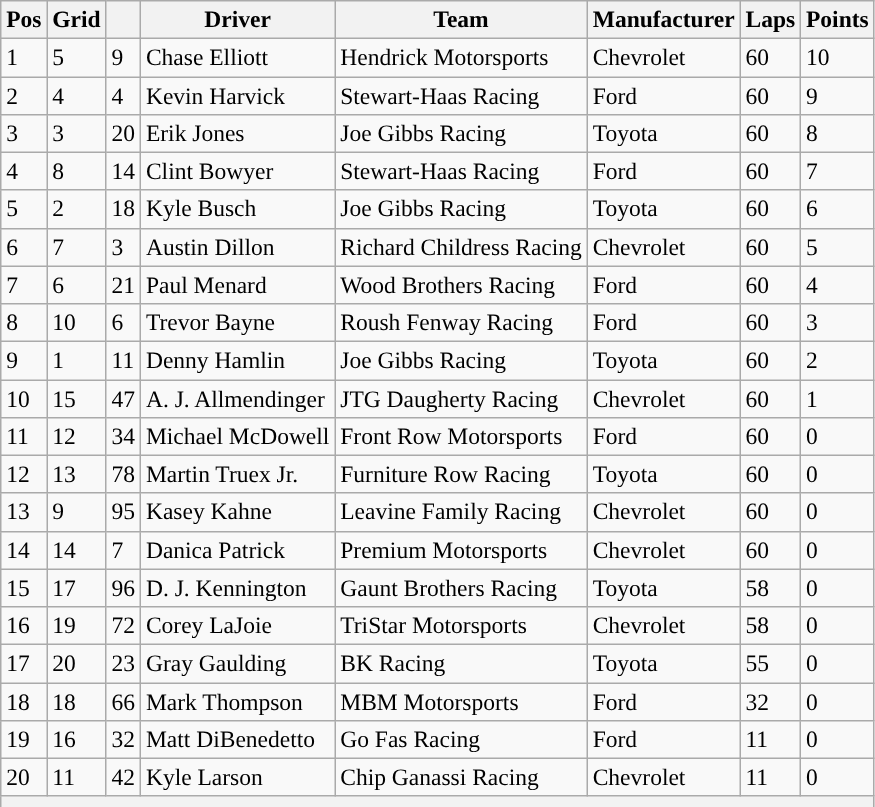<table class="wikitable" style="font-size:98%">
<tr>
<th>Pos</th>
<th>Grid</th>
<th></th>
<th>Driver</th>
<th>Team</th>
<th>Manufacturer</th>
<th>Laps</th>
<th>Points</th>
</tr>
<tr>
<td>1</td>
<td>5</td>
<td>9</td>
<td>Chase Elliott</td>
<td>Hendrick Motorsports</td>
<td>Chevrolet</td>
<td>60</td>
<td>10</td>
</tr>
<tr>
<td>2</td>
<td>4</td>
<td>4</td>
<td>Kevin Harvick</td>
<td>Stewart-Haas Racing</td>
<td>Ford</td>
<td>60</td>
<td>9</td>
</tr>
<tr>
<td>3</td>
<td>3</td>
<td>20</td>
<td>Erik Jones</td>
<td>Joe Gibbs Racing</td>
<td>Toyota</td>
<td>60</td>
<td>8</td>
</tr>
<tr>
<td>4</td>
<td>8</td>
<td>14</td>
<td>Clint Bowyer</td>
<td>Stewart-Haas Racing</td>
<td>Ford</td>
<td>60</td>
<td>7</td>
</tr>
<tr>
<td>5</td>
<td>2</td>
<td>18</td>
<td>Kyle Busch</td>
<td>Joe Gibbs Racing</td>
<td>Toyota</td>
<td>60</td>
<td>6</td>
</tr>
<tr>
<td>6</td>
<td>7</td>
<td>3</td>
<td>Austin Dillon</td>
<td>Richard Childress Racing</td>
<td>Chevrolet</td>
<td>60</td>
<td>5</td>
</tr>
<tr>
<td>7</td>
<td>6</td>
<td>21</td>
<td>Paul Menard</td>
<td>Wood Brothers Racing</td>
<td>Ford</td>
<td>60</td>
<td>4</td>
</tr>
<tr>
<td>8</td>
<td>10</td>
<td>6</td>
<td>Trevor Bayne</td>
<td>Roush Fenway Racing</td>
<td>Ford</td>
<td>60</td>
<td>3</td>
</tr>
<tr>
<td>9</td>
<td>1</td>
<td>11</td>
<td>Denny Hamlin</td>
<td>Joe Gibbs Racing</td>
<td>Toyota</td>
<td>60</td>
<td>2</td>
</tr>
<tr>
<td>10</td>
<td>15</td>
<td>47</td>
<td>A. J. Allmendinger</td>
<td>JTG Daugherty Racing</td>
<td>Chevrolet</td>
<td>60</td>
<td>1</td>
</tr>
<tr>
<td>11</td>
<td>12</td>
<td>34</td>
<td>Michael McDowell</td>
<td>Front Row Motorsports</td>
<td>Ford</td>
<td>60</td>
<td>0</td>
</tr>
<tr>
<td>12</td>
<td>13</td>
<td>78</td>
<td>Martin Truex Jr.</td>
<td>Furniture Row Racing</td>
<td>Toyota</td>
<td>60</td>
<td>0</td>
</tr>
<tr>
<td>13</td>
<td>9</td>
<td>95</td>
<td>Kasey Kahne</td>
<td>Leavine Family Racing</td>
<td>Chevrolet</td>
<td>60</td>
<td>0</td>
</tr>
<tr>
<td>14</td>
<td>14</td>
<td>7</td>
<td>Danica Patrick</td>
<td>Premium Motorsports</td>
<td>Chevrolet</td>
<td>60</td>
<td>0</td>
</tr>
<tr>
<td>15</td>
<td>17</td>
<td>96</td>
<td>D. J. Kennington</td>
<td>Gaunt Brothers Racing</td>
<td>Toyota</td>
<td>58</td>
<td>0</td>
</tr>
<tr>
<td>16</td>
<td>19</td>
<td>72</td>
<td>Corey LaJoie</td>
<td>TriStar Motorsports</td>
<td>Chevrolet</td>
<td>58</td>
<td>0</td>
</tr>
<tr>
<td>17</td>
<td>20</td>
<td>23</td>
<td>Gray Gaulding</td>
<td>BK Racing</td>
<td>Toyota</td>
<td>55</td>
<td>0</td>
</tr>
<tr>
<td>18</td>
<td>18</td>
<td>66</td>
<td>Mark Thompson</td>
<td>MBM Motorsports</td>
<td>Ford</td>
<td>32</td>
<td>0</td>
</tr>
<tr>
<td>19</td>
<td>16</td>
<td>32</td>
<td>Matt DiBenedetto</td>
<td>Go Fas Racing</td>
<td>Ford</td>
<td>11</td>
<td>0</td>
</tr>
<tr>
<td>20</td>
<td>11</td>
<td>42</td>
<td>Kyle Larson</td>
<td>Chip Ganassi Racing</td>
<td>Chevrolet</td>
<td>11</td>
<td>0</td>
</tr>
<tr>
<th colspan="8"></th>
</tr>
</table>
